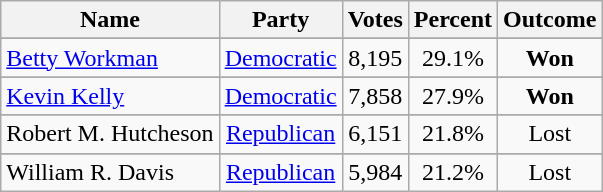<table class=wikitable style="text-align:center">
<tr>
<th>Name</th>
<th>Party</th>
<th>Votes</th>
<th>Percent</th>
<th>Outcome</th>
</tr>
<tr>
</tr>
<tr>
<td align=left><a href='#'>Betty Workman</a></td>
<td><a href='#'>Democratic</a></td>
<td>8,195</td>
<td>29.1%</td>
<td><strong>Won</strong></td>
</tr>
<tr>
</tr>
<tr>
<td align=left><a href='#'>Kevin Kelly</a></td>
<td><a href='#'>Democratic</a></td>
<td>7,858</td>
<td>27.9%</td>
<td><strong>Won</strong></td>
</tr>
<tr>
</tr>
<tr>
<td align=left>Robert M. Hutcheson</td>
<td><a href='#'>Republican</a></td>
<td>6,151</td>
<td>21.8%</td>
<td>Lost</td>
</tr>
<tr>
</tr>
<tr>
<td align=left>William R. Davis</td>
<td><a href='#'>Republican</a></td>
<td>5,984</td>
<td>21.2%</td>
<td>Lost</td>
</tr>
</table>
